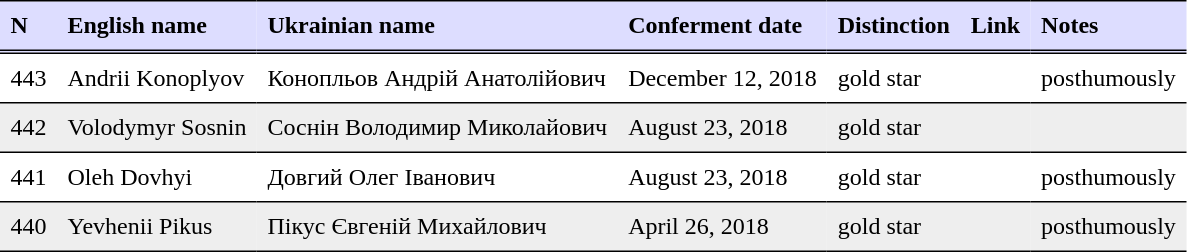<table border=1 cellspacing=0 cellpadding=7 style="border-collapse:collapse; border:0 none;" frame=void rules=rows>
<tr valign=bottom style="border-bottom:3px double black;background:#ddddff;">
<th align=left>N</th>
<th align=left>English name</th>
<th align=left>Ukrainian name</th>
<th align=left>Conferment date</th>
<th align=left>Distinction</th>
<th align=left>Link</th>
<th align=left>Notes</th>
</tr>
<tr valign=top style="border-bottom:1px solid black;">
<td>443</td>
<td>Andrii Konoplyov</td>
<td>Конопльов Андрій Анатолійович</td>
<td>December 12, 2018</td>
<td>gold star</td>
<td></td>
<td>posthumously</td>
</tr>
<tr valign=top style="border-bottom:1px solid black;background:#eee;">
<td>442</td>
<td>Volodymyr Sosnin</td>
<td>Соснін Володимир Миколайович</td>
<td>August 23, 2018</td>
<td>gold star</td>
<td></td>
<td></td>
</tr>
<tr valign=top style="border-bottom:1px solid black;">
<td>441</td>
<td>Oleh Dovhyi</td>
<td>Довгий Олег Іванович</td>
<td>August 23, 2018</td>
<td>gold star</td>
<td></td>
<td>posthumously</td>
</tr>
<tr valign=top style="border-bottom:1px solid black;background:#eee;">
<td>440</td>
<td>Yevhenii Pikus</td>
<td>Пікус Євгеній Михайлович</td>
<td>April 26, 2018</td>
<td>gold star</td>
<td></td>
<td>posthumously</td>
</tr>
<tr>
</tr>
</table>
